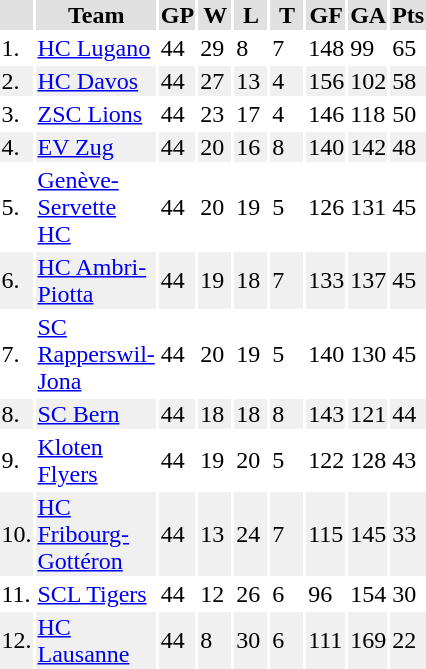<table>
<tr>
<th colspan=2></th>
</tr>
<tr bgcolor="#e0e0e0">
<th width=10></th>
<th width=70>Team</th>
<th width=20>GP</th>
<th width=20>W</th>
<th width=20>L</th>
<th width=20>T</th>
<th width=20>GF</th>
<th width=20>GA</th>
<th width=20>Pts</th>
</tr>
<tr>
<td>1.</td>
<td><a href='#'>HC Lugano</a></td>
<td>44</td>
<td>29</td>
<td>8</td>
<td>7</td>
<td>148</td>
<td>99</td>
<td>65</td>
</tr>
<tr bgcolor="#f0f0f0">
<td>2.</td>
<td><a href='#'>HC Davos</a></td>
<td>44</td>
<td>27</td>
<td>13</td>
<td>4</td>
<td>156</td>
<td>102</td>
<td>58</td>
</tr>
<tr>
<td>3.</td>
<td><a href='#'>ZSC Lions</a></td>
<td>44</td>
<td>23</td>
<td>17</td>
<td>4</td>
<td>146</td>
<td>118</td>
<td>50</td>
</tr>
<tr bgcolor="#f0f0f0">
<td>4.</td>
<td><a href='#'>EV Zug</a></td>
<td>44</td>
<td>20</td>
<td>16</td>
<td>8</td>
<td>140</td>
<td>142</td>
<td>48</td>
</tr>
<tr>
<td>5.</td>
<td><a href='#'>Genève-Servette HC</a></td>
<td>44</td>
<td>20</td>
<td>19</td>
<td>5</td>
<td>126</td>
<td>131</td>
<td>45</td>
</tr>
<tr bgcolor="#f0f0f0">
<td>6.</td>
<td><a href='#'>HC Ambri-Piotta</a></td>
<td>44</td>
<td>19</td>
<td>18</td>
<td>7</td>
<td>133</td>
<td>137</td>
<td>45</td>
</tr>
<tr>
<td>7.</td>
<td><a href='#'>SC Rapperswil-Jona</a></td>
<td>44</td>
<td>20</td>
<td>19</td>
<td>5</td>
<td>140</td>
<td>130</td>
<td>45</td>
</tr>
<tr bgcolor="#f0f0f0">
<td>8.</td>
<td><a href='#'>SC Bern</a></td>
<td>44</td>
<td>18</td>
<td>18</td>
<td>8</td>
<td>143</td>
<td>121</td>
<td>44</td>
</tr>
<tr>
<td>9.</td>
<td><a href='#'>Kloten Flyers</a></td>
<td>44</td>
<td>19</td>
<td>20</td>
<td>5</td>
<td>122</td>
<td>128</td>
<td>43</td>
</tr>
<tr bgcolor="#f0f0f0">
<td>10.</td>
<td><a href='#'>HC Fribourg-Gottéron</a></td>
<td>44</td>
<td>13</td>
<td>24</td>
<td>7</td>
<td>115</td>
<td>145</td>
<td>33</td>
</tr>
<tr>
<td>11.</td>
<td><a href='#'>SCL Tigers</a></td>
<td>44</td>
<td>12</td>
<td>26</td>
<td>6</td>
<td>96</td>
<td>154</td>
<td>30</td>
</tr>
<tr bgcolor="#f0f0f0">
<td>12.</td>
<td><a href='#'>HC Lausanne</a></td>
<td>44</td>
<td>8</td>
<td>30</td>
<td>6</td>
<td>111</td>
<td>169</td>
<td>22</td>
</tr>
</table>
